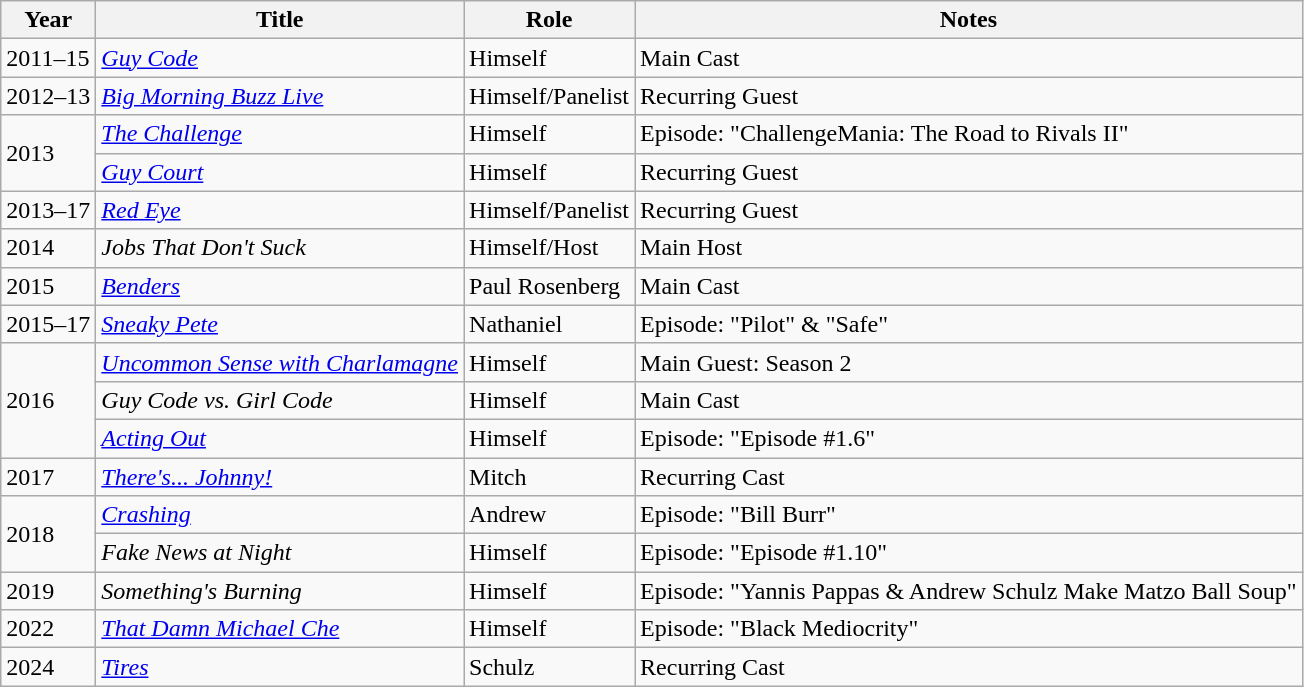<table class = "wikitable sortable">
<tr>
<th>Year</th>
<th>Title</th>
<th>Role</th>
<th>Notes</th>
</tr>
<tr>
<td>2011–15</td>
<td><em><a href='#'>Guy Code</a></em></td>
<td>Himself</td>
<td>Main Cast</td>
</tr>
<tr>
<td>2012–13</td>
<td><em><a href='#'>Big Morning Buzz Live</a></em></td>
<td>Himself/Panelist</td>
<td>Recurring Guest</td>
</tr>
<tr>
<td rowspan="2">2013</td>
<td><em><a href='#'>The Challenge</a></em></td>
<td>Himself</td>
<td>Episode: "ChallengeMania: The Road to Rivals II"</td>
</tr>
<tr>
<td><em><a href='#'>Guy Court</a></em></td>
<td>Himself</td>
<td>Recurring Guest</td>
</tr>
<tr>
<td>2013–17</td>
<td><em><a href='#'>Red Eye</a></em></td>
<td>Himself/Panelist</td>
<td>Recurring Guest</td>
</tr>
<tr>
<td>2014</td>
<td><em>Jobs That Don't Suck</em></td>
<td>Himself/Host</td>
<td>Main Host</td>
</tr>
<tr>
<td>2015</td>
<td><em><a href='#'>Benders</a></em></td>
<td>Paul Rosenberg</td>
<td>Main Cast</td>
</tr>
<tr>
<td>2015–17</td>
<td><em><a href='#'>Sneaky Pete</a></em></td>
<td>Nathaniel</td>
<td>Episode: "Pilot" & "Safe"</td>
</tr>
<tr>
<td rowspan="3">2016</td>
<td><em><a href='#'>Uncommon Sense with Charlamagne</a></em></td>
<td>Himself</td>
<td>Main Guest: Season 2</td>
</tr>
<tr>
<td><em>Guy Code vs. Girl Code</em></td>
<td>Himself</td>
<td>Main Cast</td>
</tr>
<tr>
<td><em><a href='#'>Acting Out</a></em></td>
<td>Himself</td>
<td>Episode: "Episode #1.6"</td>
</tr>
<tr>
<td>2017</td>
<td><em><a href='#'>There's... Johnny!</a></em></td>
<td>Mitch</td>
<td>Recurring Cast</td>
</tr>
<tr>
<td rowspan="2">2018</td>
<td><em><a href='#'>Crashing</a></em></td>
<td>Andrew</td>
<td>Episode: "Bill Burr"</td>
</tr>
<tr>
<td><em>Fake News at Night</em></td>
<td>Himself</td>
<td>Episode: "Episode #1.10"</td>
</tr>
<tr>
<td>2019</td>
<td><em>Something's Burning</em></td>
<td>Himself</td>
<td>Episode: "Yannis Pappas & Andrew Schulz Make Matzo Ball Soup"</td>
</tr>
<tr>
<td>2022</td>
<td><em><a href='#'>That Damn Michael Che</a></em></td>
<td>Himself</td>
<td>Episode: "Black Mediocrity"</td>
</tr>
<tr>
<td>2024</td>
<td><em><a href='#'>Tires</a></em></td>
<td>Schulz</td>
<td>Recurring Cast</td>
</tr>
</table>
